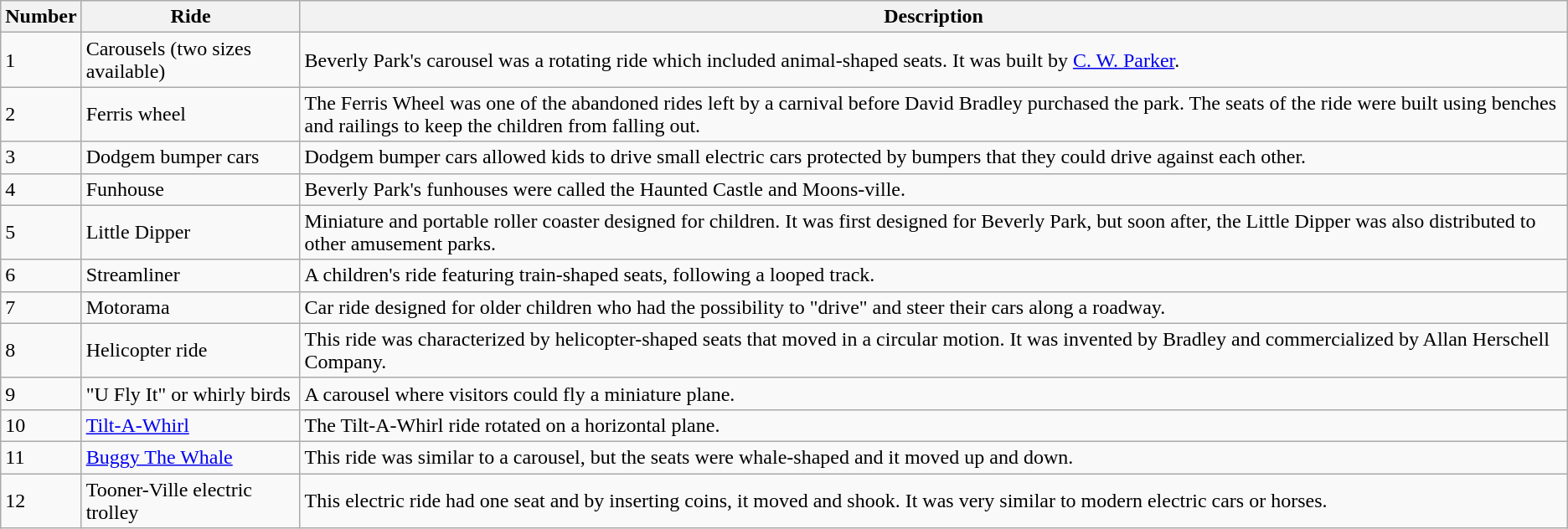<table class="wikitable sortable" border="1">
<tr>
<th>Number</th>
<th>Ride</th>
<th>Description</th>
</tr>
<tr>
<td>1</td>
<td>Carousels (two sizes available)</td>
<td>Beverly Park's carousel was a rotating ride which included animal-shaped seats. It was built by <a href='#'>C. W. Parker</a>.</td>
</tr>
<tr>
<td>2</td>
<td>Ferris wheel</td>
<td>The Ferris Wheel was one of the abandoned rides left by a carnival before David Bradley purchased the park. The seats of the ride were built using benches and railings to keep the children from falling out.</td>
</tr>
<tr>
<td>3</td>
<td>Dodgem bumper cars</td>
<td>Dodgem bumper cars allowed kids to drive small electric cars protected by bumpers that they could drive against each other.</td>
</tr>
<tr>
<td>4</td>
<td>Funhouse</td>
<td>Beverly Park's funhouses were called the Haunted Castle and Moons-ville.</td>
</tr>
<tr>
<td>5</td>
<td>Little Dipper</td>
<td>Miniature and portable roller coaster designed for children. It was first designed for Beverly Park, but soon after, the Little Dipper was also distributed to other amusement parks.</td>
</tr>
<tr>
<td>6</td>
<td>Streamliner</td>
<td>A children's ride featuring train-shaped seats, following a looped track.</td>
</tr>
<tr>
<td>7</td>
<td>Motorama</td>
<td>Car ride designed for older children who had the possibility to "drive" and steer their cars along a roadway.</td>
</tr>
<tr>
<td>8</td>
<td>Helicopter ride</td>
<td>This ride was characterized by helicopter-shaped seats that moved in a circular motion. It was invented by Bradley and commercialized by Allan Herschell Company.</td>
</tr>
<tr>
<td>9</td>
<td>"U Fly It" or whirly birds</td>
<td>A carousel where visitors could fly a miniature plane.</td>
</tr>
<tr>
<td>10</td>
<td><a href='#'>Tilt-A-Whirl</a></td>
<td>The Tilt-A-Whirl ride rotated on a horizontal plane.</td>
</tr>
<tr>
<td>11</td>
<td><a href='#'>Buggy The Whale</a></td>
<td>This ride was similar to a carousel, but the seats were whale-shaped and it moved up and down.</td>
</tr>
<tr>
<td>12</td>
<td>Tooner-Ville electric trolley</td>
<td>This electric ride had one seat and by inserting coins, it moved and shook. It was very similar to modern electric cars or horses.</td>
</tr>
</table>
